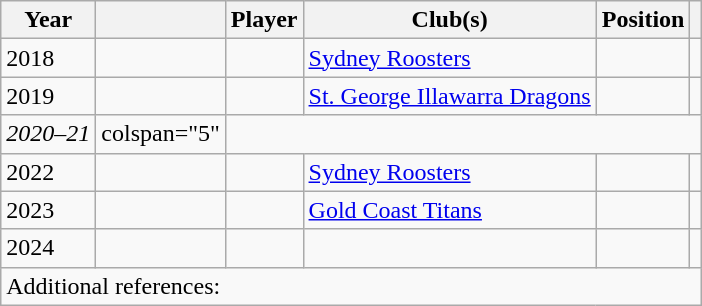<table class="wikitable sortable">
<tr>
<th scope="col">Year</th>
<th scope="col"></th>
<th scope="col">Player</th>
<th scope="col">Club(s)</th>
<th scope="col">Position</th>
<th scope="col" class="unsortable"></th>
</tr>
<tr>
<td>2018</td>
<td></td>
<td></td>
<td><a href='#'>Sydney Roosters</a></td>
<td></td>
<td></td>
</tr>
<tr>
<td>2019</td>
<td></td>
<td></td>
<td><a href='#'>St. George Illawarra Dragons</a></td>
<td></td>
<td></td>
</tr>
<tr>
<td><em>2020–21</em></td>
<td>colspan="5" </td>
</tr>
<tr>
<td>2022</td>
<td></td>
<td></td>
<td><a href='#'>Sydney Roosters</a></td>
<td></td>
<td></td>
</tr>
<tr>
<td>2023</td>
<td></td>
<td></td>
<td><a href='#'>Gold Coast Titans</a></td>
<td></td>
<td></td>
</tr>
<tr>
<td>2024</td>
<td></td>
<td></td>
<td></td>
<td></td>
<td></td>
</tr>
<tr>
<td colspan=6>Additional references:</td>
</tr>
</table>
